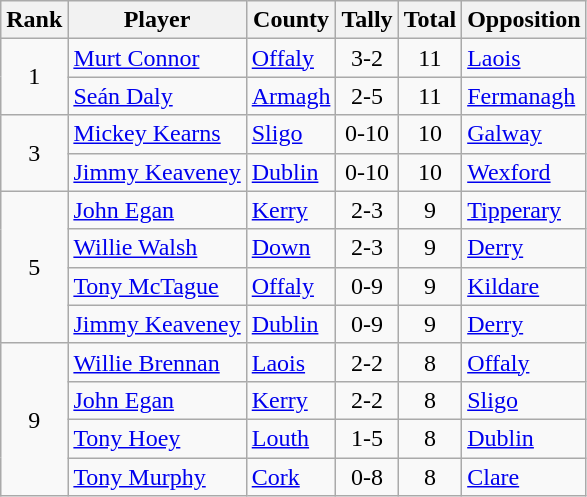<table class="wikitable">
<tr>
<th>Rank</th>
<th>Player</th>
<th>County</th>
<th>Tally</th>
<th>Total</th>
<th>Opposition</th>
</tr>
<tr>
<td rowspan=2 align=center>1</td>
<td><a href='#'>Murt Connor</a></td>
<td><a href='#'>Offaly</a></td>
<td align=center>3-2</td>
<td align=center>11</td>
<td><a href='#'>Laois</a></td>
</tr>
<tr>
<td><a href='#'>Seán Daly</a></td>
<td><a href='#'>Armagh</a></td>
<td align=center>2-5</td>
<td align=center>11</td>
<td><a href='#'>Fermanagh</a></td>
</tr>
<tr>
<td rowspan=2 align=center>3</td>
<td><a href='#'>Mickey Kearns</a></td>
<td><a href='#'>Sligo</a></td>
<td align=center>0-10</td>
<td align=center>10</td>
<td><a href='#'>Galway</a></td>
</tr>
<tr>
<td><a href='#'>Jimmy Keaveney</a></td>
<td><a href='#'>Dublin</a></td>
<td align=center>0-10</td>
<td align=center>10</td>
<td><a href='#'>Wexford</a></td>
</tr>
<tr>
<td rowspan=4 align=center>5</td>
<td><a href='#'>John Egan</a></td>
<td><a href='#'>Kerry</a></td>
<td align=center>2-3</td>
<td align=center>9</td>
<td><a href='#'>Tipperary</a></td>
</tr>
<tr>
<td><a href='#'>Willie Walsh</a></td>
<td><a href='#'>Down</a></td>
<td align=center>2-3</td>
<td align=center>9</td>
<td><a href='#'>Derry</a></td>
</tr>
<tr>
<td><a href='#'>Tony McTague</a></td>
<td><a href='#'>Offaly</a></td>
<td align=center>0-9</td>
<td align=center>9</td>
<td><a href='#'>Kildare</a></td>
</tr>
<tr>
<td><a href='#'>Jimmy Keaveney</a></td>
<td><a href='#'>Dublin</a></td>
<td align=center>0-9</td>
<td align=center>9</td>
<td><a href='#'>Derry</a></td>
</tr>
<tr>
<td rowspan=4 align=center>9</td>
<td><a href='#'>Willie Brennan</a></td>
<td><a href='#'>Laois</a></td>
<td align=center>2-2</td>
<td align=center>8</td>
<td><a href='#'>Offaly</a></td>
</tr>
<tr>
<td><a href='#'>John Egan</a></td>
<td><a href='#'>Kerry</a></td>
<td align=center>2-2</td>
<td align=center>8</td>
<td><a href='#'>Sligo</a></td>
</tr>
<tr>
<td><a href='#'>Tony Hoey</a></td>
<td><a href='#'>Louth</a></td>
<td align=center>1-5</td>
<td align=center>8</td>
<td><a href='#'>Dublin</a></td>
</tr>
<tr>
<td><a href='#'>Tony Murphy</a></td>
<td><a href='#'>Cork</a></td>
<td align=center>0-8</td>
<td align=center>8</td>
<td><a href='#'>Clare</a></td>
</tr>
</table>
